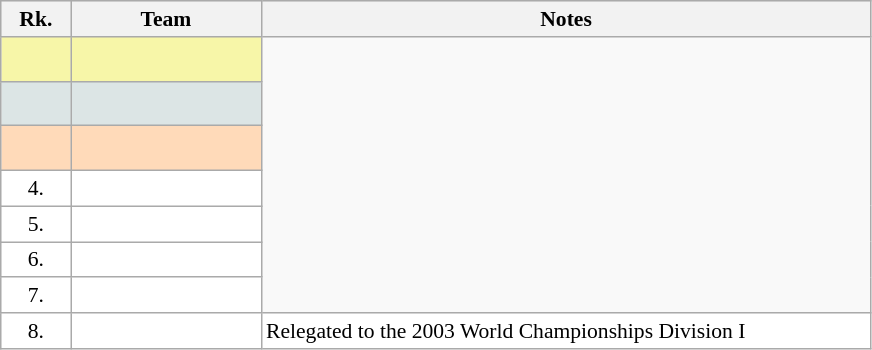<table class="wikitable" style="border:1px solid #AAAAAA;font-size:90%">
<tr bgcolor="#E4E4E4">
<th style="border-bottom:1px solid #AAAAAA" width=40>Rk.</th>
<th style="border-bottom:1px solid #AAAAAA" width=120>Team</th>
<th style="border-bottom:1px solid #AAAAAA" width=400>Notes</th>
</tr>
<tr bgcolor="#F7F6A8">
<td align="center" style="height:23px"></td>
<td><strong></strong></td>
</tr>
<tr bgcolor="#DCE5E5">
<td align="center" style="height:23px"></td>
<td></td>
</tr>
<tr bgcolor="#FFDAB9">
<td align="center" style="height:23px"></td>
<td></td>
</tr>
<tr style="background:#ffffff;">
<td align="center">4.</td>
<td></td>
</tr>
<tr style="background:#ffffff;">
<td align="center">5.</td>
<td></td>
</tr>
<tr style="background:#ffffff;">
<td align="center">6.</td>
<td></td>
</tr>
<tr style="background:#ffffff;">
<td align="center">7.</td>
<td></td>
</tr>
<tr style="background:#ffffff;">
<td align="center">8.</td>
<td></td>
<td>Relegated to the 2003 World Championships Division I</td>
</tr>
</table>
